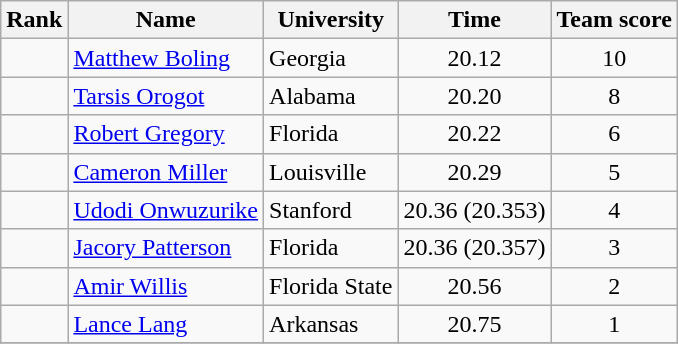<table class="wikitable sortable" style="text-align:center">
<tr>
<th>Rank</th>
<th>Name</th>
<th>University</th>
<th>Time</th>
<th>Team score</th>
</tr>
<tr>
<td></td>
<td align=left><a href='#'>Matthew Boling</a></td>
<td align="left">Georgia</td>
<td>20.12</td>
<td>10</td>
</tr>
<tr>
<td></td>
<td align=left><a href='#'>Tarsis Orogot</a></td>
<td align="left">Alabama</td>
<td>20.20</td>
<td>8</td>
</tr>
<tr>
<td></td>
<td align=left><a href='#'>Robert Gregory</a></td>
<td align="left">Florida</td>
<td>20.22</td>
<td>6</td>
</tr>
<tr>
<td></td>
<td align=left><a href='#'>Cameron Miller</a></td>
<td align="left">Louisville</td>
<td>20.29</td>
<td>5</td>
</tr>
<tr>
<td></td>
<td align=left><a href='#'>Udodi Onwuzurike</a></td>
<td align="left">Stanford</td>
<td>20.36 (20.353)</td>
<td>4</td>
</tr>
<tr>
<td></td>
<td align=left><a href='#'>Jacory Patterson</a></td>
<td align="left">Florida</td>
<td>20.36 (20.357)</td>
<td>3</td>
</tr>
<tr>
<td></td>
<td align=left><a href='#'>Amir Willis</a></td>
<td align="left">Florida State</td>
<td>20.56</td>
<td>2</td>
</tr>
<tr>
<td></td>
<td align=left><a href='#'>Lance Lang</a></td>
<td align="left">Arkansas</td>
<td>20.75</td>
<td>1</td>
</tr>
<tr>
</tr>
</table>
